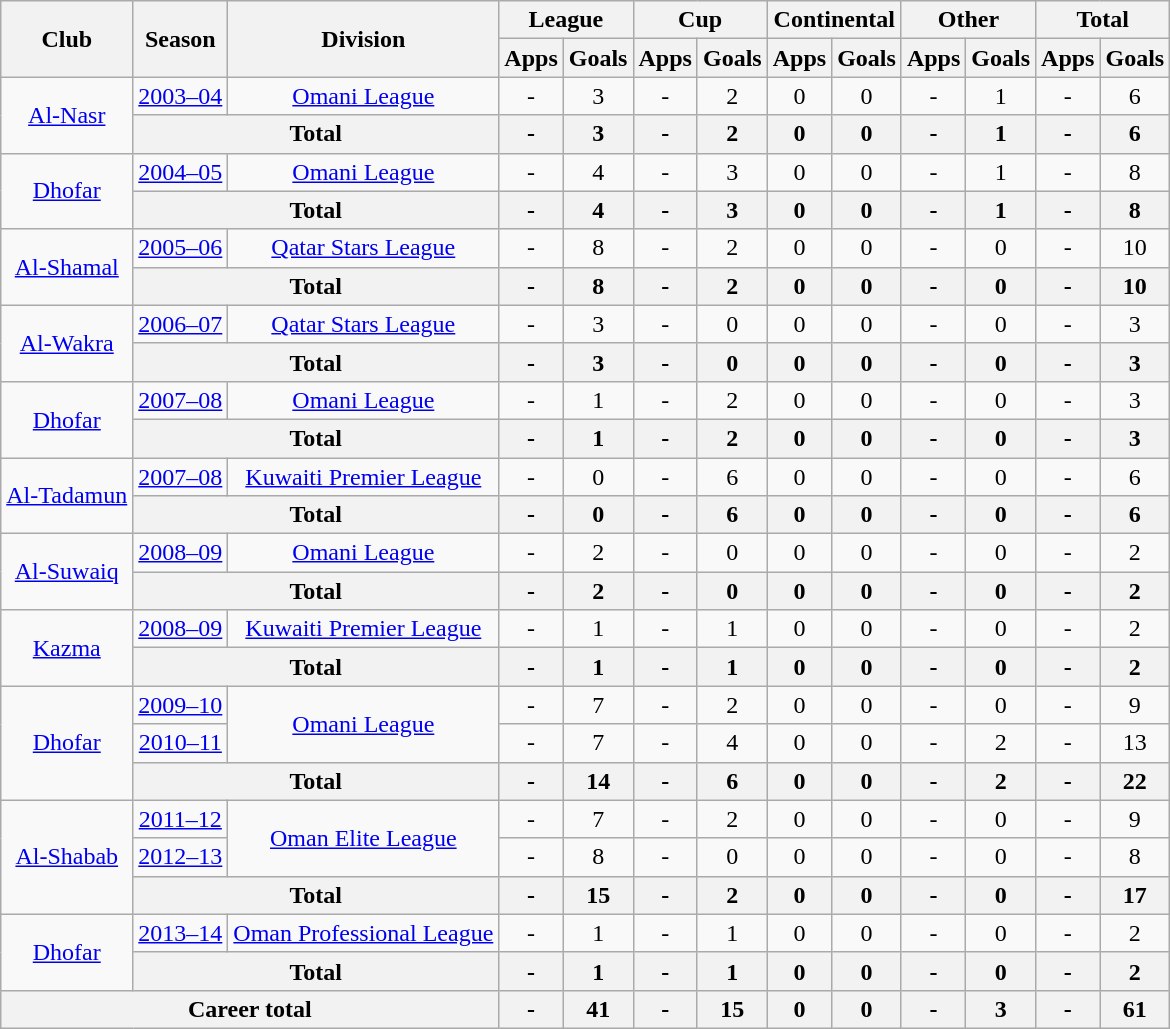<table class="wikitable" style="text-align: center;">
<tr>
<th rowspan="2">Club</th>
<th rowspan="2">Season</th>
<th rowspan="2">Division</th>
<th colspan="2">League</th>
<th colspan="2">Cup</th>
<th colspan="2">Continental</th>
<th colspan="2">Other</th>
<th colspan="2">Total</th>
</tr>
<tr>
<th>Apps</th>
<th>Goals</th>
<th>Apps</th>
<th>Goals</th>
<th>Apps</th>
<th>Goals</th>
<th>Apps</th>
<th>Goals</th>
<th>Apps</th>
<th>Goals</th>
</tr>
<tr>
<td rowspan="2"><a href='#'>Al-Nasr</a></td>
<td><a href='#'>2003–04</a></td>
<td rowspan="1"><a href='#'>Omani League</a></td>
<td>-</td>
<td>3</td>
<td>-</td>
<td>2</td>
<td>0</td>
<td>0</td>
<td>-</td>
<td>1</td>
<td>-</td>
<td>6</td>
</tr>
<tr>
<th colspan="2">Total</th>
<th>-</th>
<th>3</th>
<th>-</th>
<th>2</th>
<th>0</th>
<th>0</th>
<th>-</th>
<th>1</th>
<th>-</th>
<th>6</th>
</tr>
<tr>
<td rowspan="2"><a href='#'>Dhofar</a></td>
<td><a href='#'>2004–05</a></td>
<td rowspan="1"><a href='#'>Omani League</a></td>
<td>-</td>
<td>4</td>
<td>-</td>
<td>3</td>
<td>0</td>
<td>0</td>
<td>-</td>
<td>1</td>
<td>-</td>
<td>8</td>
</tr>
<tr>
<th colspan="2">Total</th>
<th>-</th>
<th>4</th>
<th>-</th>
<th>3</th>
<th>0</th>
<th>0</th>
<th>-</th>
<th>1</th>
<th>-</th>
<th>8</th>
</tr>
<tr>
<td rowspan="2"><a href='#'>Al-Shamal</a></td>
<td><a href='#'>2005–06</a></td>
<td rowspan="1"><a href='#'>Qatar Stars League</a></td>
<td>-</td>
<td>8</td>
<td>-</td>
<td>2</td>
<td>0</td>
<td>0</td>
<td>-</td>
<td>0</td>
<td>-</td>
<td>10</td>
</tr>
<tr>
<th colspan="2">Total</th>
<th>-</th>
<th>8</th>
<th>-</th>
<th>2</th>
<th>0</th>
<th>0</th>
<th>-</th>
<th>0</th>
<th>-</th>
<th>10</th>
</tr>
<tr>
<td rowspan="2"><a href='#'>Al-Wakra</a></td>
<td><a href='#'>2006–07</a></td>
<td rowspan="1"><a href='#'>Qatar Stars League</a></td>
<td>-</td>
<td>3</td>
<td>-</td>
<td>0</td>
<td>0</td>
<td>0</td>
<td>-</td>
<td>0</td>
<td>-</td>
<td>3</td>
</tr>
<tr>
<th colspan="2">Total</th>
<th>-</th>
<th>3</th>
<th>-</th>
<th>0</th>
<th>0</th>
<th>0</th>
<th>-</th>
<th>0</th>
<th>-</th>
<th>3</th>
</tr>
<tr>
<td rowspan="2"><a href='#'>Dhofar</a></td>
<td><a href='#'>2007–08</a></td>
<td rowspan="1"><a href='#'>Omani League</a></td>
<td>-</td>
<td>1</td>
<td>-</td>
<td>2</td>
<td>0</td>
<td>0</td>
<td>-</td>
<td>0</td>
<td>-</td>
<td>3</td>
</tr>
<tr>
<th colspan="2">Total</th>
<th>-</th>
<th>1</th>
<th>-</th>
<th>2</th>
<th>0</th>
<th>0</th>
<th>-</th>
<th>0</th>
<th>-</th>
<th>3</th>
</tr>
<tr>
<td rowspan="2"><a href='#'>Al-Tadamun</a></td>
<td><a href='#'>2007–08</a></td>
<td rowspan="1"><a href='#'>Kuwaiti Premier League</a></td>
<td>-</td>
<td>0</td>
<td>-</td>
<td>6</td>
<td>0</td>
<td>0</td>
<td>-</td>
<td>0</td>
<td>-</td>
<td>6</td>
</tr>
<tr>
<th colspan="2">Total</th>
<th>-</th>
<th>0</th>
<th>-</th>
<th>6</th>
<th>0</th>
<th>0</th>
<th>-</th>
<th>0</th>
<th>-</th>
<th>6</th>
</tr>
<tr>
<td rowspan="2"><a href='#'>Al-Suwaiq</a></td>
<td><a href='#'>2008–09</a></td>
<td rowspan="1"><a href='#'>Omani League</a></td>
<td>-</td>
<td>2</td>
<td>-</td>
<td>0</td>
<td>0</td>
<td>0</td>
<td>-</td>
<td>0</td>
<td>-</td>
<td>2</td>
</tr>
<tr>
<th colspan="2">Total</th>
<th>-</th>
<th>2</th>
<th>-</th>
<th>0</th>
<th>0</th>
<th>0</th>
<th>-</th>
<th>0</th>
<th>-</th>
<th>2</th>
</tr>
<tr>
<td rowspan="2"><a href='#'>Kazma</a></td>
<td><a href='#'>2008–09</a></td>
<td rowspan="1"><a href='#'>Kuwaiti Premier League</a></td>
<td>-</td>
<td>1</td>
<td>-</td>
<td>1</td>
<td>0</td>
<td>0</td>
<td>-</td>
<td>0</td>
<td>-</td>
<td>2</td>
</tr>
<tr>
<th colspan="2">Total</th>
<th>-</th>
<th>1</th>
<th>-</th>
<th>1</th>
<th>0</th>
<th>0</th>
<th>-</th>
<th>0</th>
<th>-</th>
<th>2</th>
</tr>
<tr>
<td rowspan="3"><a href='#'>Dhofar</a></td>
<td><a href='#'>2009–10</a></td>
<td rowspan="2"><a href='#'>Omani League</a></td>
<td>-</td>
<td>7</td>
<td>-</td>
<td>2</td>
<td>0</td>
<td>0</td>
<td>-</td>
<td>0</td>
<td>-</td>
<td>9</td>
</tr>
<tr>
<td><a href='#'>2010–11</a></td>
<td>-</td>
<td>7</td>
<td>-</td>
<td>4</td>
<td>0</td>
<td>0</td>
<td>-</td>
<td>2</td>
<td>-</td>
<td>13</td>
</tr>
<tr>
<th colspan="2">Total</th>
<th>-</th>
<th>14</th>
<th>-</th>
<th>6</th>
<th>0</th>
<th>0</th>
<th>-</th>
<th>2</th>
<th>-</th>
<th>22</th>
</tr>
<tr>
<td rowspan="3"><a href='#'>Al-Shabab</a></td>
<td><a href='#'>2011–12</a></td>
<td rowspan="2"><a href='#'>Oman Elite League</a></td>
<td>-</td>
<td>7</td>
<td>-</td>
<td>2</td>
<td>0</td>
<td>0</td>
<td>-</td>
<td>0</td>
<td>-</td>
<td>9</td>
</tr>
<tr>
<td><a href='#'>2012–13</a></td>
<td>-</td>
<td>8</td>
<td>-</td>
<td>0</td>
<td>0</td>
<td>0</td>
<td>-</td>
<td>0</td>
<td>-</td>
<td>8</td>
</tr>
<tr>
<th colspan="2">Total</th>
<th>-</th>
<th>15</th>
<th>-</th>
<th>2</th>
<th>0</th>
<th>0</th>
<th>-</th>
<th>0</th>
<th>-</th>
<th>17</th>
</tr>
<tr>
<td rowspan="2"><a href='#'>Dhofar</a></td>
<td><a href='#'>2013–14</a></td>
<td rowspan="1"><a href='#'>Oman Professional League</a></td>
<td>-</td>
<td>1</td>
<td>-</td>
<td>1</td>
<td>0</td>
<td>0</td>
<td>-</td>
<td>0</td>
<td>-</td>
<td>2</td>
</tr>
<tr>
<th colspan="2">Total</th>
<th>-</th>
<th>1</th>
<th>-</th>
<th>1</th>
<th>0</th>
<th>0</th>
<th>-</th>
<th>0</th>
<th>-</th>
<th>2</th>
</tr>
<tr>
<th colspan="3">Career total</th>
<th>-</th>
<th>41</th>
<th>-</th>
<th>15</th>
<th>0</th>
<th>0</th>
<th>-</th>
<th>3</th>
<th>-</th>
<th>61</th>
</tr>
</table>
